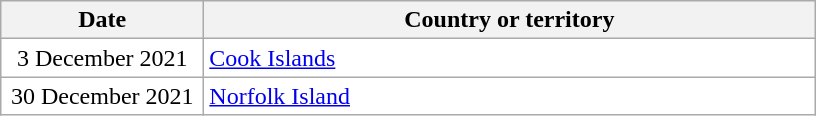<table class="wikitable sortable">
<tr>
<th style="width:8em;">Date</th>
<th style="width:25em;">Country or territory</th>
</tr>
<tr style="background:#fff;">
<td style="text-align:center;">3 December 2021</td>
<td> <a href='#'>Cook Islands</a></td>
</tr>
<tr style="background:#fff;">
<td style="text-align:center;">30 December 2021</td>
<td> <a href='#'>Norfolk Island</a></td>
</tr>
</table>
